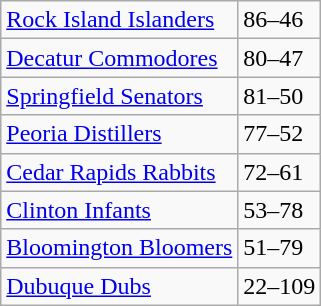<table class="wikitable">
<tr>
<td><a href='#'>Rock Island Islanders</a></td>
<td>86–46</td>
</tr>
<tr>
<td><a href='#'>Decatur Commodores</a></td>
<td>80–47</td>
</tr>
<tr>
<td><a href='#'>Springfield Senators</a></td>
<td>81–50</td>
</tr>
<tr>
<td><a href='#'>Peoria Distillers</a></td>
<td>77–52</td>
</tr>
<tr>
<td><a href='#'>Cedar Rapids Rabbits</a></td>
<td>72–61</td>
</tr>
<tr>
<td><a href='#'>Clinton Infants</a></td>
<td>53–78</td>
</tr>
<tr>
<td><a href='#'>Bloomington Bloomers</a></td>
<td>51–79</td>
</tr>
<tr>
<td><a href='#'>Dubuque Dubs</a></td>
<td>22–109</td>
</tr>
</table>
